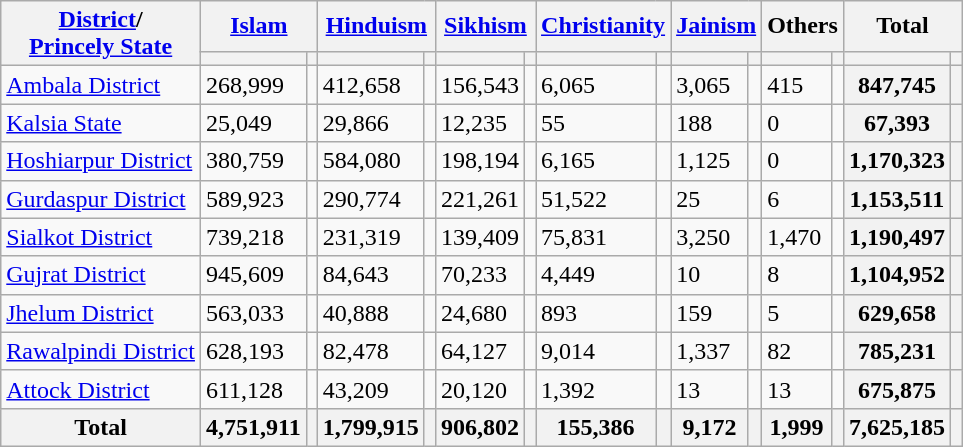<table class="wikitable sortable">
<tr>
<th rowspan="2"><a href='#'>District</a>/<br><a href='#'>Princely State</a></th>
<th colspan="2"><a href='#'>Islam</a> </th>
<th colspan="2"><a href='#'>Hinduism</a> </th>
<th colspan="2"><a href='#'>Sikhism</a> </th>
<th colspan="2"><a href='#'>Christianity</a> </th>
<th colspan="2"><a href='#'>Jainism</a> </th>
<th colspan="2">Others</th>
<th colspan="2">Total</th>
</tr>
<tr>
<th><a href='#'></a></th>
<th></th>
<th></th>
<th></th>
<th></th>
<th></th>
<th></th>
<th></th>
<th></th>
<th></th>
<th></th>
<th></th>
<th></th>
<th></th>
</tr>
<tr>
<td><a href='#'>Ambala District</a></td>
<td>268,999</td>
<td></td>
<td>412,658</td>
<td></td>
<td>156,543</td>
<td></td>
<td>6,065</td>
<td></td>
<td>3,065</td>
<td></td>
<td>415</td>
<td></td>
<th>847,745</th>
<th></th>
</tr>
<tr>
<td><a href='#'>Kalsia State</a></td>
<td>25,049</td>
<td></td>
<td>29,866</td>
<td></td>
<td>12,235</td>
<td></td>
<td>55</td>
<td></td>
<td>188</td>
<td></td>
<td>0</td>
<td></td>
<th>67,393</th>
<th></th>
</tr>
<tr>
<td><a href='#'>Hoshiarpur District</a></td>
<td>380,759</td>
<td></td>
<td>584,080</td>
<td></td>
<td>198,194</td>
<td></td>
<td>6,165</td>
<td></td>
<td>1,125</td>
<td></td>
<td>0</td>
<td></td>
<th>1,170,323</th>
<th></th>
</tr>
<tr>
<td><a href='#'>Gurdaspur District</a></td>
<td>589,923</td>
<td></td>
<td>290,774</td>
<td></td>
<td>221,261</td>
<td></td>
<td>51,522</td>
<td></td>
<td>25</td>
<td></td>
<td>6</td>
<td></td>
<th>1,153,511</th>
<th></th>
</tr>
<tr>
<td><a href='#'>Sialkot District</a></td>
<td>739,218</td>
<td></td>
<td>231,319</td>
<td></td>
<td>139,409</td>
<td></td>
<td>75,831</td>
<td></td>
<td>3,250</td>
<td></td>
<td>1,470</td>
<td></td>
<th>1,190,497</th>
<th></th>
</tr>
<tr>
<td><a href='#'>Gujrat District</a></td>
<td>945,609</td>
<td></td>
<td>84,643</td>
<td></td>
<td>70,233</td>
<td></td>
<td>4,449</td>
<td></td>
<td>10</td>
<td></td>
<td>8</td>
<td></td>
<th>1,104,952</th>
<th></th>
</tr>
<tr>
<td><a href='#'>Jhelum District</a></td>
<td>563,033</td>
<td></td>
<td>40,888</td>
<td></td>
<td>24,680</td>
<td></td>
<td>893</td>
<td></td>
<td>159</td>
<td></td>
<td>5</td>
<td></td>
<th>629,658</th>
<th></th>
</tr>
<tr>
<td><a href='#'>Rawalpindi District</a></td>
<td>628,193</td>
<td></td>
<td>82,478</td>
<td></td>
<td>64,127</td>
<td></td>
<td>9,014</td>
<td></td>
<td>1,337</td>
<td></td>
<td>82</td>
<td></td>
<th>785,231</th>
<th></th>
</tr>
<tr>
<td><a href='#'>Attock District</a></td>
<td>611,128</td>
<td></td>
<td>43,209</td>
<td></td>
<td>20,120</td>
<td></td>
<td>1,392</td>
<td></td>
<td>13</td>
<td></td>
<td>13</td>
<td></td>
<th>675,875</th>
<th></th>
</tr>
<tr>
<th>Total</th>
<th>4,751,911</th>
<th></th>
<th>1,799,915</th>
<th></th>
<th>906,802</th>
<th></th>
<th>155,386</th>
<th></th>
<th>9,172</th>
<th></th>
<th>1,999</th>
<th></th>
<th>7,625,185</th>
<th></th>
</tr>
</table>
